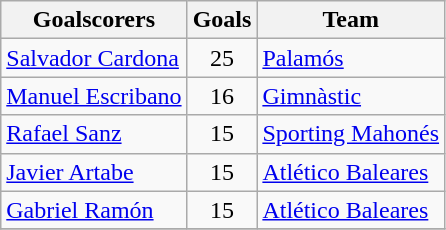<table class="wikitable sortable">
<tr>
<th>Goalscorers</th>
<th>Goals</th>
<th>Team</th>
</tr>
<tr>
<td> <a href='#'>Salvador Cardona</a></td>
<td style="text-align:center;">25</td>
<td><a href='#'>Palamós</a></td>
</tr>
<tr>
<td> <a href='#'>Manuel Escribano</a></td>
<td style="text-align:center;">16</td>
<td><a href='#'>Gimnàstic</a></td>
</tr>
<tr>
<td> <a href='#'>Rafael Sanz</a></td>
<td style="text-align:center;">15</td>
<td><a href='#'>Sporting Mahonés</a></td>
</tr>
<tr>
<td> <a href='#'>Javier Artabe</a></td>
<td style="text-align:center;">15</td>
<td><a href='#'>Atlético Baleares</a></td>
</tr>
<tr>
<td> <a href='#'>Gabriel Ramón</a></td>
<td style="text-align:center;">15</td>
<td><a href='#'>Atlético Baleares</a></td>
</tr>
<tr>
</tr>
</table>
